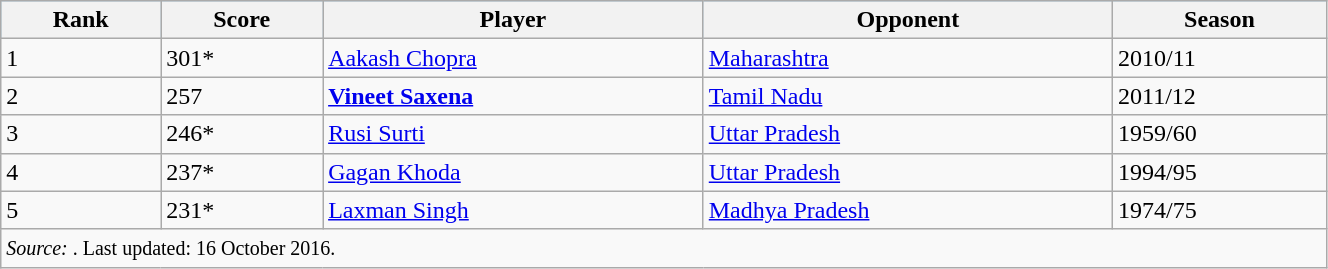<table class="wikitable" width=70%>
<tr bgcolor=#87cefa>
<th>Rank</th>
<th>Score</th>
<th>Player</th>
<th>Opponent</th>
<th>Season</th>
</tr>
<tr>
<td>1</td>
<td>301*</td>
<td><a href='#'>Aakash Chopra</a></td>
<td><a href='#'>Maharashtra</a></td>
<td>2010/11</td>
</tr>
<tr>
<td>2</td>
<td>257</td>
<td><strong><a href='#'>Vineet Saxena</a></strong></td>
<td><a href='#'>Tamil Nadu</a></td>
<td>2011/12</td>
</tr>
<tr>
<td>3</td>
<td>246*</td>
<td><a href='#'>Rusi Surti</a></td>
<td><a href='#'>Uttar Pradesh</a></td>
<td>1959/60</td>
</tr>
<tr>
<td>4</td>
<td>237*</td>
<td><a href='#'>Gagan Khoda</a></td>
<td><a href='#'>Uttar Pradesh</a></td>
<td>1994/95</td>
</tr>
<tr>
<td>5</td>
<td>231*</td>
<td><a href='#'>Laxman Singh</a></td>
<td><a href='#'>Madhya Pradesh</a></td>
<td>1974/75</td>
</tr>
<tr>
<td colspan=5><small><em>Source:  </em>. Last updated: 16 October 2016.</small></td>
</tr>
</table>
